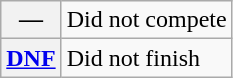<table class="wikitable">
<tr>
<th scope="row">—</th>
<td>Did not compete</td>
</tr>
<tr>
<th scope="row"><a href='#'>DNF</a></th>
<td>Did not finish</td>
</tr>
</table>
